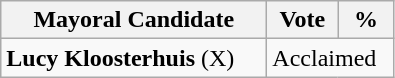<table class="wikitable">
<tr>
<th bgcolor="#DDDDFF" width="170px">Mayoral Candidate</th>
<th bgcolor="#DDDDFF" width="40px">Vote</th>
<th bgcolor="#DDDDFF" width="30px">%</th>
</tr>
<tr>
<td><strong>Lucy Kloosterhuis</strong> (X)</td>
<td colspan="2">Acclaimed</td>
</tr>
</table>
